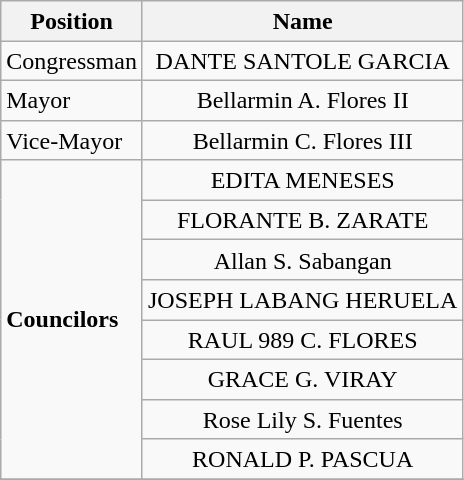<table class="wikitable" style="line-height:1.20em; font-size:100%;">
<tr>
<th>Position</th>
<th>Name</th>
</tr>
<tr>
<td>Congressman</td>
<td style="text-align:center;">DANTE SANTOLE GARCIA</td>
</tr>
<tr>
<td>Mayor</td>
<td style="text-align:center;">Bellarmin A. Flores II</td>
</tr>
<tr>
<td>Vice-Mayor</td>
<td style="text-align:center;">Bellarmin C. Flores III</td>
</tr>
<tr>
<td rowspan=8><strong>Councilors</strong></td>
<td style="text-align:center;">EDITA MENESES</td>
</tr>
<tr>
<td style="text-align:center;">FLORANTE B. ZARATE</td>
</tr>
<tr>
<td style="text-align:center;">Allan S. Sabangan</td>
</tr>
<tr>
<td style="text-align:center;">JOSEPH LABANG HERUELA</td>
</tr>
<tr>
<td style="text-align:center;">RAUL 989 C. FLORES</td>
</tr>
<tr>
<td style="text-align:center;">GRACE G. VIRAY</td>
</tr>
<tr>
<td style="text-align:center;">Rose Lily S. Fuentes</td>
</tr>
<tr>
<td style="text-align:center;">RONALD P. PASCUA</td>
</tr>
<tr>
</tr>
</table>
